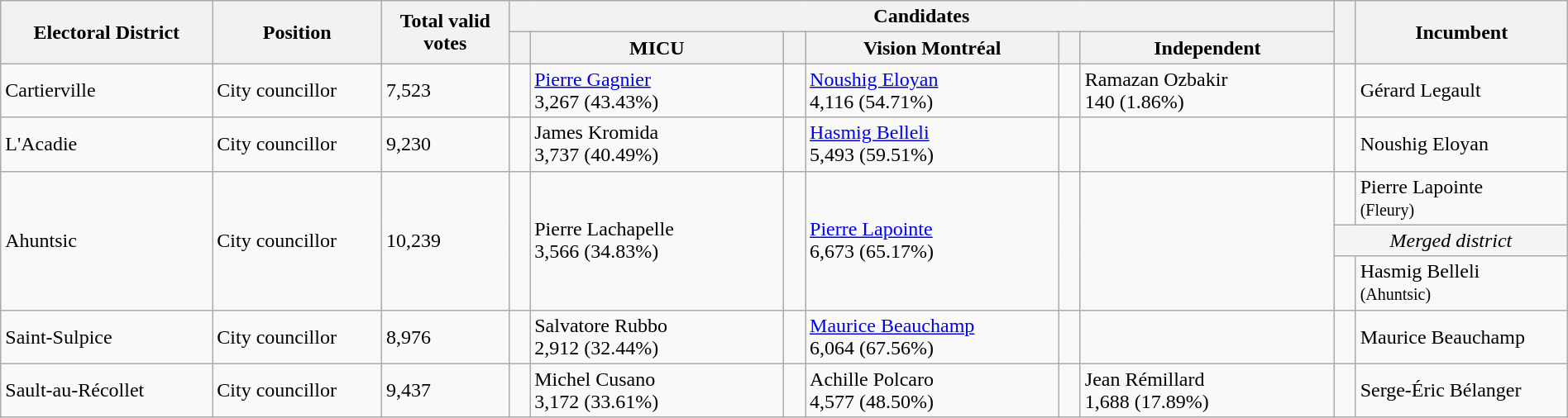<table class="wikitable" width="100%">
<tr>
<th width=10% rowspan=2>Electoral District</th>
<th width=8% rowspan=2>Position</th>
<th width=6% rowspan=2>Total valid votes</th>
<th colspan=6>Candidates</th>
<th width=1% rowspan=2> </th>
<th width=10% rowspan=2>Incumbent</th>
</tr>
<tr>
<th width=1% > </th>
<th width=12% >MICU</th>
<th width=1% > </th>
<th width=12% >Vision Montréal</th>
<th width=1% > </th>
<th width=12% >Independent</th>
</tr>
<tr>
<td>Cartierville</td>
<td>City councillor</td>
<td>7,523</td>
<td></td>
<td><a href='#'>Pierre Gagnier</a><br>3,267 (43.43%)</td>
<td> </td>
<td><a href='#'>Noushig Eloyan</a><br>4,116 (54.71%)</td>
<td></td>
<td>Ramazan Ozbakir<br>140 (1.86%)</td>
<td> </td>
<td>Gérard Legault</td>
</tr>
<tr>
<td>L'Acadie</td>
<td>City councillor</td>
<td>9,230</td>
<td></td>
<td>James Kromida<br>3,737 (40.49%)</td>
<td> </td>
<td><a href='#'>Hasmig Belleli</a><br>5,493 (59.51%)</td>
<td></td>
<td></td>
<td> </td>
<td>Noushig Eloyan</td>
</tr>
<tr>
<td rowspan=3>Ahuntsic</td>
<td rowspan=3>City councillor</td>
<td rowspan=3>10,239</td>
<td rowspan=3></td>
<td rowspan=3>Pierre Lachapelle<br>3,566 (34.83%)</td>
<td rowspan=3 > </td>
<td rowspan=3><a href='#'>Pierre Lapointe</a><br>6,673 (65.17%)</td>
<td rowspan=3></td>
<td rowspan=3></td>
<td> </td>
<td>Pierre Lapointe<br><small>(Fleury)</small></td>
</tr>
<tr>
<td colspan="2" style="background:whitesmoke; text-align:center;"><em>Merged district</em></td>
</tr>
<tr>
<td> </td>
<td>Hasmig Belleli<br><small>(Ahuntsic)</small></td>
</tr>
<tr>
<td>Saint-Sulpice</td>
<td>City councillor</td>
<td>8,976</td>
<td></td>
<td>Salvatore Rubbo<br>2,912 (32.44%)</td>
<td> </td>
<td><a href='#'>Maurice Beauchamp</a><br>6,064 (67.56%)</td>
<td></td>
<td></td>
<td> </td>
<td>Maurice Beauchamp</td>
</tr>
<tr>
<td>Sault-au-Récollet</td>
<td>City councillor</td>
<td>9,437</td>
<td></td>
<td>Michel Cusano<br>3,172 (33.61%)</td>
<td> </td>
<td>Achille Polcaro<br>4,577 (48.50%)</td>
<td></td>
<td>Jean Rémillard<br>1,688 (17.89%)</td>
<td> </td>
<td>Serge-Éric Bélanger</td>
</tr>
</table>
